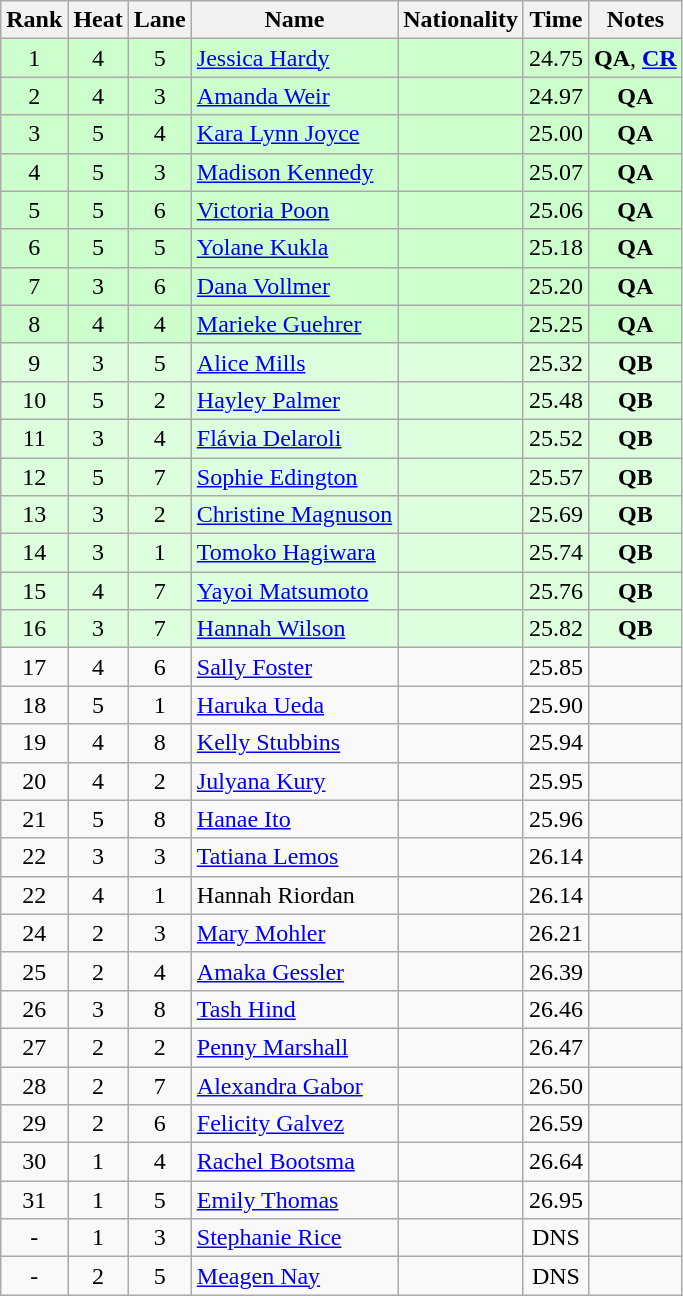<table class="wikitable sortable" style="text-align:center">
<tr>
<th>Rank</th>
<th>Heat</th>
<th>Lane</th>
<th>Name</th>
<th>Nationality</th>
<th>Time</th>
<th>Notes</th>
</tr>
<tr bgcolor=ccffcc>
<td>1</td>
<td>4</td>
<td>5</td>
<td align=left><a href='#'>Jessica Hardy</a></td>
<td align=left></td>
<td>24.75</td>
<td><strong>QA</strong>, <strong><a href='#'>CR</a></strong></td>
</tr>
<tr bgcolor=ccffcc>
<td>2</td>
<td>4</td>
<td>3</td>
<td align=left><a href='#'>Amanda Weir</a></td>
<td align=left></td>
<td>24.97</td>
<td><strong>QA</strong></td>
</tr>
<tr bgcolor=ccffcc>
<td>3</td>
<td>5</td>
<td>4</td>
<td align=left><a href='#'>Kara Lynn Joyce</a></td>
<td align=left></td>
<td>25.00</td>
<td><strong>QA</strong></td>
</tr>
<tr bgcolor=ccffcc>
<td>4</td>
<td>5</td>
<td>3</td>
<td align=left><a href='#'>Madison Kennedy</a></td>
<td align=left></td>
<td>25.07</td>
<td><strong>QA</strong></td>
</tr>
<tr bgcolor=ccffcc>
<td>5</td>
<td>5</td>
<td>6</td>
<td align=left><a href='#'>Victoria Poon</a></td>
<td align=left></td>
<td>25.06</td>
<td><strong>QA</strong></td>
</tr>
<tr bgcolor=ccffcc>
<td>6</td>
<td>5</td>
<td>5</td>
<td align=left><a href='#'>Yolane Kukla</a></td>
<td align=left></td>
<td>25.18</td>
<td><strong>QA</strong></td>
</tr>
<tr bgcolor=ccffcc>
<td>7</td>
<td>3</td>
<td>6</td>
<td align=left><a href='#'>Dana Vollmer</a></td>
<td align=left></td>
<td>25.20</td>
<td><strong>QA</strong></td>
</tr>
<tr bgcolor=ccffcc>
<td>8</td>
<td>4</td>
<td>4</td>
<td align=left><a href='#'>Marieke Guehrer</a></td>
<td align=left></td>
<td>25.25</td>
<td><strong>QA</strong></td>
</tr>
<tr bgcolor=ddffdd>
<td>9</td>
<td>3</td>
<td>5</td>
<td align=left><a href='#'>Alice Mills</a></td>
<td align=left></td>
<td>25.32</td>
<td><strong>QB</strong></td>
</tr>
<tr bgcolor=ddffdd>
<td>10</td>
<td>5</td>
<td>2</td>
<td align=left><a href='#'>Hayley Palmer</a></td>
<td align=left></td>
<td>25.48</td>
<td><strong>QB</strong></td>
</tr>
<tr bgcolor=ddffdd>
<td>11</td>
<td>3</td>
<td>4</td>
<td align=left><a href='#'>Flávia Delaroli</a></td>
<td align=left></td>
<td>25.52</td>
<td><strong>QB</strong></td>
</tr>
<tr bgcolor=ddffdd>
<td>12</td>
<td>5</td>
<td>7</td>
<td align=left><a href='#'>Sophie Edington</a></td>
<td align=left></td>
<td>25.57</td>
<td><strong>QB</strong></td>
</tr>
<tr bgcolor=ddffdd>
<td>13</td>
<td>3</td>
<td>2</td>
<td align=left><a href='#'>Christine Magnuson</a></td>
<td align=left></td>
<td>25.69</td>
<td><strong>QB</strong></td>
</tr>
<tr bgcolor=ddffdd>
<td>14</td>
<td>3</td>
<td>1</td>
<td align=left><a href='#'>Tomoko Hagiwara</a></td>
<td align=left></td>
<td>25.74</td>
<td><strong>QB</strong></td>
</tr>
<tr bgcolor=ddffdd>
<td>15</td>
<td>4</td>
<td>7</td>
<td align=left><a href='#'>Yayoi Matsumoto</a></td>
<td align=left></td>
<td>25.76</td>
<td><strong>QB</strong></td>
</tr>
<tr bgcolor=ddffdd>
<td>16</td>
<td>3</td>
<td>7</td>
<td align=left><a href='#'>Hannah Wilson</a></td>
<td align=left></td>
<td>25.82</td>
<td><strong>QB</strong></td>
</tr>
<tr>
<td>17</td>
<td>4</td>
<td>6</td>
<td align=left><a href='#'>Sally Foster</a></td>
<td align=left></td>
<td>25.85</td>
<td></td>
</tr>
<tr>
<td>18</td>
<td>5</td>
<td>1</td>
<td align=left><a href='#'>Haruka Ueda</a></td>
<td align=left></td>
<td>25.90</td>
<td></td>
</tr>
<tr>
<td>19</td>
<td>4</td>
<td>8</td>
<td align=left><a href='#'>Kelly Stubbins</a></td>
<td align=left></td>
<td>25.94</td>
<td></td>
</tr>
<tr>
<td>20</td>
<td>4</td>
<td>2</td>
<td align=left><a href='#'>Julyana Kury</a></td>
<td align=left></td>
<td>25.95</td>
<td></td>
</tr>
<tr>
<td>21</td>
<td>5</td>
<td>8</td>
<td align=left><a href='#'>Hanae Ito</a></td>
<td align=left></td>
<td>25.96</td>
<td></td>
</tr>
<tr>
<td>22</td>
<td>3</td>
<td>3</td>
<td align=left><a href='#'>Tatiana Lemos</a></td>
<td align=left></td>
<td>26.14</td>
<td></td>
</tr>
<tr>
<td>22</td>
<td>4</td>
<td>1</td>
<td align=left>Hannah Riordan</td>
<td align=left></td>
<td>26.14</td>
<td></td>
</tr>
<tr>
<td>24</td>
<td>2</td>
<td>3</td>
<td align=left><a href='#'>Mary Mohler</a></td>
<td align=left></td>
<td>26.21</td>
<td></td>
</tr>
<tr>
<td>25</td>
<td>2</td>
<td>4</td>
<td align=left><a href='#'>Amaka Gessler</a></td>
<td align=left></td>
<td>26.39</td>
<td></td>
</tr>
<tr>
<td>26</td>
<td>3</td>
<td>8</td>
<td align=left><a href='#'>Tash Hind</a></td>
<td align=left></td>
<td>26.46</td>
<td></td>
</tr>
<tr>
<td>27</td>
<td>2</td>
<td>2</td>
<td align=left><a href='#'>Penny Marshall</a></td>
<td align=left></td>
<td>26.47</td>
<td></td>
</tr>
<tr>
<td>28</td>
<td>2</td>
<td>7</td>
<td align=left><a href='#'>Alexandra Gabor</a></td>
<td align=left></td>
<td>26.50</td>
<td></td>
</tr>
<tr>
<td>29</td>
<td>2</td>
<td>6</td>
<td align=left><a href='#'>Felicity Galvez</a></td>
<td align=left></td>
<td>26.59</td>
<td></td>
</tr>
<tr>
<td>30</td>
<td>1</td>
<td>4</td>
<td align=left><a href='#'>Rachel Bootsma</a></td>
<td align=left></td>
<td>26.64</td>
<td></td>
</tr>
<tr>
<td>31</td>
<td>1</td>
<td>5</td>
<td align=left><a href='#'>Emily Thomas</a></td>
<td align=left></td>
<td>26.95</td>
<td></td>
</tr>
<tr>
<td>-</td>
<td>1</td>
<td>3</td>
<td align=left><a href='#'>Stephanie Rice</a></td>
<td align=left></td>
<td>DNS</td>
<td></td>
</tr>
<tr>
<td>-</td>
<td>2</td>
<td>5</td>
<td align=left><a href='#'>Meagen Nay</a></td>
<td align=left></td>
<td>DNS</td>
<td></td>
</tr>
</table>
